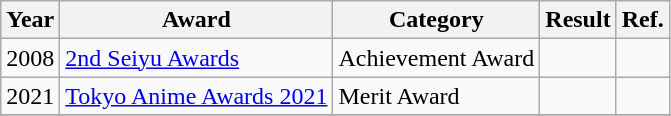<table class="wikitable">
<tr>
<th>Year</th>
<th>Award</th>
<th>Category</th>
<th>Result</th>
<th>Ref.</th>
</tr>
<tr>
<td>2008</td>
<td><a href='#'>2nd Seiyu Awards</a></td>
<td>Achievement Award</td>
<td></td>
<td></td>
</tr>
<tr>
<td>2021</td>
<td><a href='#'>Tokyo Anime Awards 2021</a></td>
<td>Merit Award</td>
<td></td>
<td></td>
</tr>
<tr>
</tr>
</table>
